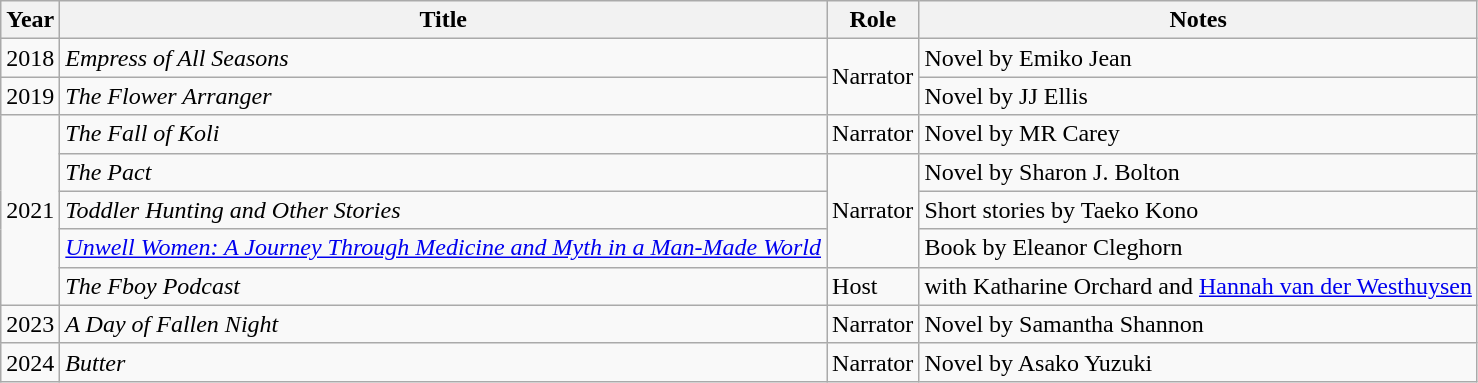<table class="wikitable">
<tr>
<th>Year</th>
<th>Title</th>
<th>Role</th>
<th>Notes</th>
</tr>
<tr>
<td>2018</td>
<td><em>Empress of All Seasons</em></td>
<td rowspan="2">Narrator</td>
<td>Novel by Emiko Jean</td>
</tr>
<tr>
<td>2019</td>
<td><em>The Flower Arranger</em></td>
<td>Novel by JJ Ellis</td>
</tr>
<tr>
<td rowspan="5">2021</td>
<td><em>The Fall of Koli</em></td>
<td>Narrator</td>
<td>Novel by MR Carey</td>
</tr>
<tr>
<td><em>The Pact</em></td>
<td rowspan="3">Narrator</td>
<td>Novel by Sharon J. Bolton</td>
</tr>
<tr>
<td><em>Toddler Hunting and Other Stories</em></td>
<td>Short stories by Taeko Kono</td>
</tr>
<tr>
<td><em><a href='#'>Unwell Women: A Journey Through Medicine and Myth in a Man-Made World</a></em></td>
<td>Book by Eleanor Cleghorn</td>
</tr>
<tr>
<td><em>The Fboy Podcast</em></td>
<td>Host</td>
<td>with Katharine Orchard and <a href='#'>Hannah van der Westhuysen</a></td>
</tr>
<tr>
<td>2023</td>
<td><em>A Day of Fallen Night</em></td>
<td>Narrator</td>
<td>Novel by Samantha Shannon</td>
</tr>
<tr>
<td>2024</td>
<td><em>Butter</em></td>
<td>Narrator</td>
<td>Novel by Asako Yuzuki</td>
</tr>
</table>
